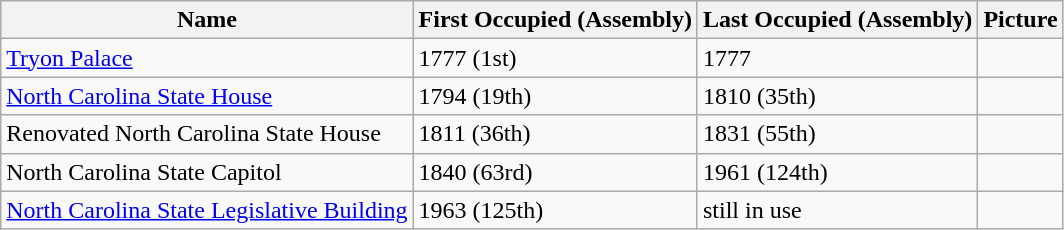<table class = "wikitable">
<tr>
<th>Name</th>
<th>First Occupied (Assembly)</th>
<th>Last Occupied (Assembly)</th>
<th>Picture</th>
</tr>
<tr>
<td><a href='#'>Tryon Palace</a></td>
<td>1777 (1st)</td>
<td>1777</td>
<td></td>
</tr>
<tr>
<td><a href='#'>North Carolina State House</a></td>
<td>1794 (19th)</td>
<td>1810 (35th)</td>
<td></td>
</tr>
<tr>
<td>Renovated North Carolina State House</td>
<td>1811 (36th)</td>
<td>1831 (55th)</td>
<td></td>
</tr>
<tr>
<td>North Carolina State Capitol</td>
<td>1840 (63rd)</td>
<td>1961 (124th)</td>
<td></td>
</tr>
<tr>
<td><a href='#'>North Carolina State Legislative Building</a></td>
<td>1963 (125th)</td>
<td>still in use</td>
<td></td>
</tr>
</table>
